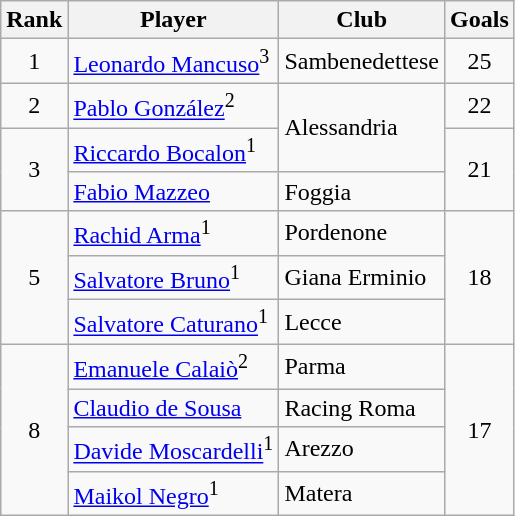<table class="wikitable" style="text-align:center">
<tr>
<th>Rank</th>
<th>Player</th>
<th>Club</th>
<th>Goals</th>
</tr>
<tr>
<td>1</td>
<td align="left"> <a href='#'>Leonardo Mancuso</a><sup>3</sup></td>
<td align="left">Sambenedettese</td>
<td>25</td>
</tr>
<tr>
<td>2</td>
<td align="left"> <a href='#'>Pablo González</a><sup>2</sup></td>
<td rowspan="2" align="left">Alessandria</td>
<td>22</td>
</tr>
<tr>
<td rowspan="2">3</td>
<td align="left"> <a href='#'>Riccardo Bocalon</a><sup>1</sup></td>
<td rowspan="2">21</td>
</tr>
<tr>
<td align="left"> <a href='#'>Fabio Mazzeo</a></td>
<td align="left">Foggia</td>
</tr>
<tr>
<td rowspan="3">5</td>
<td align="left"> <a href='#'>Rachid Arma</a><sup>1</sup></td>
<td align="left">Pordenone</td>
<td rowspan="3">18</td>
</tr>
<tr>
<td align="left"> <a href='#'>Salvatore Bruno</a><sup>1</sup></td>
<td align="left">Giana Erminio</td>
</tr>
<tr>
<td align="left"> <a href='#'>Salvatore Caturano</a><sup>1</sup></td>
<td align="left">Lecce</td>
</tr>
<tr>
<td rowspan="4">8</td>
<td align="left"> <a href='#'>Emanuele Calaiò</a><sup>2</sup></td>
<td align="left">Parma</td>
<td rowspan="4">17</td>
</tr>
<tr>
<td align="left"> <a href='#'>Claudio de Sousa</a></td>
<td align="left">Racing Roma</td>
</tr>
<tr>
<td align="left"> <a href='#'>Davide Moscardelli</a><sup>1</sup></td>
<td align="left">Arezzo</td>
</tr>
<tr>
<td align="left"> <a href='#'>Maikol Negro</a><sup>1</sup></td>
<td align="left">Matera</td>
</tr>
</table>
